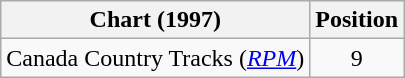<table class="wikitable sortable">
<tr>
<th scope="col">Chart (1997)</th>
<th scope="col">Position</th>
</tr>
<tr>
<td>Canada Country Tracks (<em><a href='#'>RPM</a></em>)</td>
<td align="center">9</td>
</tr>
</table>
